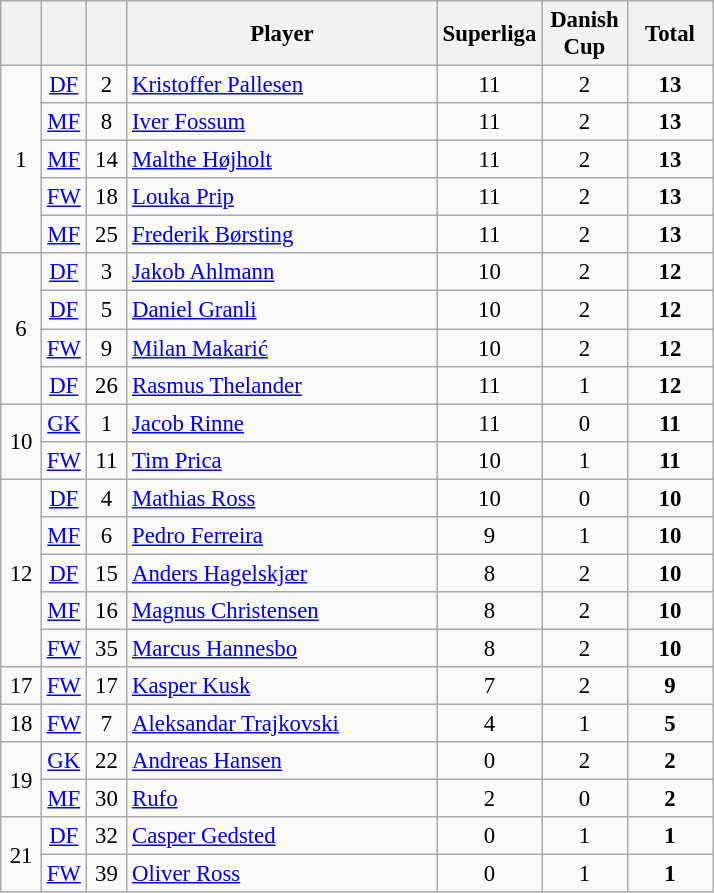<table class="wikitable sortable" style="font-size: 95%; text-align: center;">
<tr>
<th width=20></th>
<th width=20></th>
<th width=20></th>
<th width=200>Player</th>
<th width=50>Superliga</th>
<th width=50>Danish Cup</th>
<th width=50>Total</th>
</tr>
<tr>
<td rowspan=5>1</td>
<td><a href='#'>DF</a></td>
<td>2</td>
<td align=left> <a href='#'>Kristoffer Pallesen</a></td>
<td>11</td>
<td>2</td>
<td><strong>13</strong></td>
</tr>
<tr>
<td><a href='#'>MF</a></td>
<td>8</td>
<td align=left> <a href='#'>Iver Fossum</a></td>
<td>11</td>
<td>2</td>
<td><strong>13</strong></td>
</tr>
<tr>
<td><a href='#'>MF</a></td>
<td>14</td>
<td align=left> <a href='#'>Malthe Højholt</a></td>
<td>11</td>
<td>2</td>
<td><strong>13</strong></td>
</tr>
<tr>
<td><a href='#'>FW</a></td>
<td>18</td>
<td align=left> <a href='#'>Louka Prip</a></td>
<td>11</td>
<td>2</td>
<td><strong>13</strong></td>
</tr>
<tr>
<td><a href='#'>MF</a></td>
<td>25</td>
<td align=left> <a href='#'>Frederik Børsting</a></td>
<td>11</td>
<td>2</td>
<td><strong>13</strong></td>
</tr>
<tr>
<td rowspan=4>6</td>
<td><a href='#'>DF</a></td>
<td>3</td>
<td align=left> <a href='#'>Jakob Ahlmann</a></td>
<td>10</td>
<td>2</td>
<td><strong>12</strong></td>
</tr>
<tr>
<td><a href='#'>DF</a></td>
<td>5</td>
<td align=left> <a href='#'>Daniel Granli</a></td>
<td>10</td>
<td>2</td>
<td><strong>12</strong></td>
</tr>
<tr>
<td><a href='#'>FW</a></td>
<td>9</td>
<td align=left> <a href='#'>Milan Makarić</a></td>
<td>10</td>
<td>2</td>
<td><strong>12</strong></td>
</tr>
<tr>
<td><a href='#'>DF</a></td>
<td>26</td>
<td align=left> <a href='#'>Rasmus Thelander</a></td>
<td>11</td>
<td>1</td>
<td><strong>12</strong></td>
</tr>
<tr>
<td rowspan=2>10</td>
<td><a href='#'>GK</a></td>
<td>1</td>
<td align=left> <a href='#'>Jacob Rinne</a></td>
<td>11</td>
<td>0</td>
<td><strong>11</strong></td>
</tr>
<tr>
<td><a href='#'>FW</a></td>
<td>11</td>
<td align=left> <a href='#'>Tim Prica</a></td>
<td>10</td>
<td>1</td>
<td><strong>11</strong></td>
</tr>
<tr>
<td rowspan=5>12</td>
<td><a href='#'>DF</a></td>
<td>4</td>
<td align=left> <a href='#'>Mathias Ross</a></td>
<td>10</td>
<td>0</td>
<td><strong>10</strong></td>
</tr>
<tr>
<td><a href='#'>MF</a></td>
<td>6</td>
<td align=left> <a href='#'>Pedro Ferreira</a></td>
<td>9</td>
<td>1</td>
<td><strong>10</strong></td>
</tr>
<tr>
<td><a href='#'>DF</a></td>
<td>15</td>
<td align=left> <a href='#'>Anders Hagelskjær</a></td>
<td>8</td>
<td>2</td>
<td><strong>10</strong></td>
</tr>
<tr>
<td><a href='#'>MF</a></td>
<td>16</td>
<td align=left> <a href='#'>Magnus Christensen</a></td>
<td>8</td>
<td>2</td>
<td><strong>10</strong></td>
</tr>
<tr>
<td><a href='#'>FW</a></td>
<td>35</td>
<td align=left> <a href='#'>Marcus Hannesbo</a></td>
<td>8</td>
<td>2</td>
<td><strong>10</strong></td>
</tr>
<tr>
<td rowspan=1>17</td>
<td><a href='#'>FW</a></td>
<td>17</td>
<td align=left> <a href='#'>Kasper Kusk</a></td>
<td>7</td>
<td>2</td>
<td><strong>9</strong></td>
</tr>
<tr>
<td rowspan=1>18</td>
<td><a href='#'>FW</a></td>
<td>7</td>
<td align=left> <a href='#'>Aleksandar Trajkovski</a></td>
<td>4</td>
<td>1</td>
<td><strong>5</strong></td>
</tr>
<tr>
<td rowspan=2>19</td>
<td><a href='#'>GK</a></td>
<td>22</td>
<td align=left> <a href='#'>Andreas Hansen</a></td>
<td>0</td>
<td>2</td>
<td><strong>2</strong></td>
</tr>
<tr>
<td><a href='#'>MF</a></td>
<td>30</td>
<td align=left> <a href='#'>Rufo</a></td>
<td>2</td>
<td>0</td>
<td><strong>2</strong></td>
</tr>
<tr>
<td rowspan=2>21</td>
<td><a href='#'>DF</a></td>
<td>32</td>
<td align=left> <a href='#'>Casper Gedsted</a></td>
<td>0</td>
<td>1</td>
<td><strong>1</strong></td>
</tr>
<tr>
<td><a href='#'>FW</a></td>
<td>39</td>
<td align=left> <a href='#'>Oliver Ross</a></td>
<td>0</td>
<td>1</td>
<td><strong>1</strong></td>
</tr>
</table>
